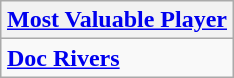<table class="wikitable" style="text-align: left; margin: 0 auto;">
<tr>
<th><a href='#'>Most Valuable Player</a></th>
</tr>
<tr>
<td> <strong><a href='#'>Doc Rivers</a></strong></td>
</tr>
</table>
